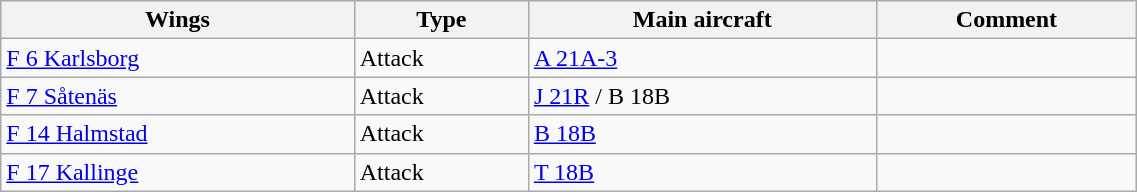<table class="wikitable" width="60%">
<tr>
<th>Wings</th>
<th>Type</th>
<th>Main aircraft</th>
<th>Comment</th>
</tr>
<tr>
<td><a href='#'>F 6 Karlsborg</a></td>
<td>Attack</td>
<td><a href='#'>A 21A-3</a></td>
<td></td>
</tr>
<tr>
<td><a href='#'>F 7 Såtenäs</a></td>
<td>Attack</td>
<td><a href='#'>J 21R</a> / B 18B</td>
<td></td>
</tr>
<tr>
<td><a href='#'>F 14 Halmstad</a></td>
<td>Attack</td>
<td><a href='#'>B 18B</a></td>
<td></td>
</tr>
<tr>
<td><a href='#'>F 17 Kallinge</a></td>
<td>Attack</td>
<td><a href='#'>T 18B</a></td>
<td></td>
</tr>
</table>
